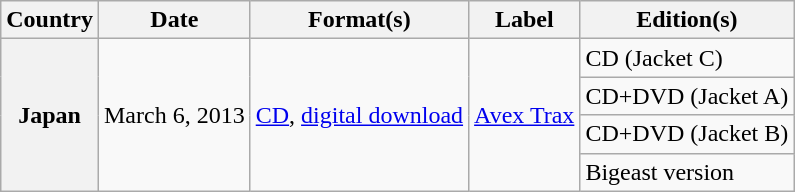<table class="wikitable plainrowheaders">
<tr>
<th>Country</th>
<th>Date</th>
<th>Format(s)</th>
<th>Label</th>
<th>Edition(s)</th>
</tr>
<tr>
<th scope="row" rowspan="4">Japan</th>
<td rowspan="4">March 6, 2013</td>
<td rowspan="4"><a href='#'>CD</a>, <a href='#'>digital download</a></td>
<td rowspan="4"><a href='#'>Avex Trax</a></td>
<td>CD (Jacket C)</td>
</tr>
<tr>
<td>CD+DVD (Jacket A)</td>
</tr>
<tr>
<td>CD+DVD (Jacket B)</td>
</tr>
<tr>
<td>Bigeast version</td>
</tr>
</table>
